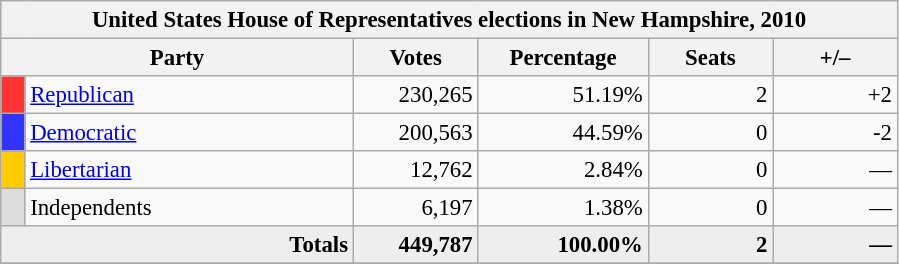<table class="wikitable" style="font-size: 95%;">
<tr>
<th colspan="6">United States House of Representatives elections in New Hampshire, 2010</th>
</tr>
<tr>
<th colspan=2 style="width: 15em">Party</th>
<th style="width: 5em">Votes</th>
<th style="width: 7em">Percentage</th>
<th style="width: 5em">Seats</th>
<th style="width: 5em">+/–</th>
</tr>
<tr>
<th style="background-color:#FF3333; width: 3px"></th>
<td style="width: 130px"><a href='#'>Republican</a></td>
<td align="right">230,265</td>
<td align="right">51.19%</td>
<td align="right">2</td>
<td align="right">+2</td>
</tr>
<tr>
<th style="background-color:#3333FF; width: 3px"></th>
<td style="width: 130px"><a href='#'>Democratic</a></td>
<td align="right">200,563</td>
<td align="right">44.59%</td>
<td align="right">0</td>
<td align="right">-2</td>
</tr>
<tr>
<th style="background-color:#FFCC00; width: 3px"></th>
<td style="width: 130px"><a href='#'>Libertarian</a></td>
<td align="right">12,762</td>
<td align="right">2.84%</td>
<td align="right">0</td>
<td align="right">—</td>
</tr>
<tr>
<th style="background-color:#DDDDDD; width: 3px"></th>
<td style="width: 130px">Independents</td>
<td align="right">6,197</td>
<td align="right">1.38%</td>
<td align="right">0</td>
<td align="right">—</td>
</tr>
<tr bgcolor="#EEEEEE">
<td colspan="2" align="right"><strong>Totals</strong></td>
<td align="right"><strong>449,787</strong></td>
<td align="right"><strong>100.00%</strong></td>
<td align="right"><strong>2</strong></td>
<td align="right"><strong>—</strong></td>
</tr>
<tr bgcolor="#EEEEEE">
</tr>
</table>
